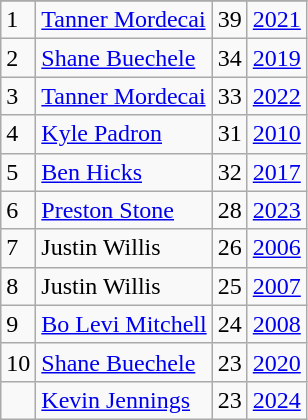<table class="wikitable">
<tr>
</tr>
<tr>
<td>1</td>
<td><a href='#'>Tanner Mordecai</a></td>
<td>39</td>
<td><a href='#'>2021</a></td>
</tr>
<tr>
<td>2</td>
<td><a href='#'>Shane Buechele</a></td>
<td>34</td>
<td><a href='#'>2019</a></td>
</tr>
<tr>
<td>3</td>
<td><a href='#'>Tanner Mordecai</a></td>
<td>33</td>
<td><a href='#'>2022</a></td>
</tr>
<tr>
<td>4</td>
<td><a href='#'>Kyle Padron</a></td>
<td>31</td>
<td><a href='#'>2010</a></td>
</tr>
<tr>
<td>5</td>
<td><a href='#'>Ben Hicks</a></td>
<td>32</td>
<td><a href='#'>2017</a></td>
</tr>
<tr>
<td>6</td>
<td><a href='#'>Preston Stone</a></td>
<td>28</td>
<td><a href='#'>2023</a></td>
</tr>
<tr>
<td>7</td>
<td>Justin Willis</td>
<td>26</td>
<td><a href='#'>2006</a></td>
</tr>
<tr>
<td>8</td>
<td>Justin Willis</td>
<td>25</td>
<td><a href='#'>2007</a></td>
</tr>
<tr>
<td>9</td>
<td><a href='#'>Bo Levi Mitchell</a></td>
<td>24</td>
<td><a href='#'>2008</a></td>
</tr>
<tr>
<td>10</td>
<td><a href='#'>Shane Buechele</a></td>
<td>23</td>
<td><a href='#'>2020</a></td>
</tr>
<tr>
<td></td>
<td><a href='#'>Kevin Jennings</a></td>
<td>23</td>
<td><a href='#'>2024</a></td>
</tr>
</table>
